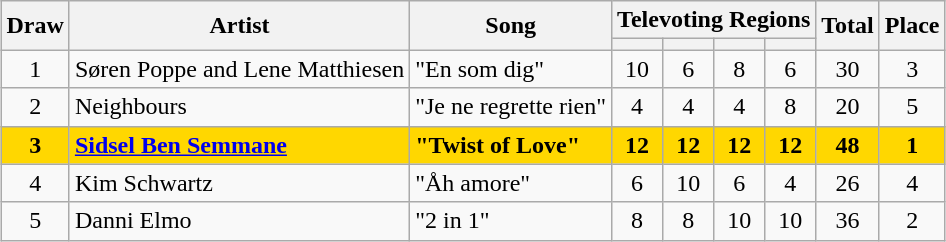<table class="sortable wikitable" style="margin: 1em auto 1em auto; text-align:center;">
<tr>
<th rowspan="2">Draw</th>
<th rowspan="2">Artist</th>
<th rowspan="2">Song</th>
<th colspan="4">Televoting Regions</th>
<th rowspan="2">Total</th>
<th rowspan="2">Place</th>
</tr>
<tr>
<th></th>
<th></th>
<th></th>
<th></th>
</tr>
<tr>
<td>1</td>
<td align="left">Søren Poppe and Lene Matthiesen</td>
<td align="left">"En som dig"</td>
<td>10</td>
<td>6</td>
<td>8</td>
<td>6</td>
<td>30</td>
<td>3</td>
</tr>
<tr>
<td>2</td>
<td align="left">Neighbours</td>
<td align="left">"Je ne regrette rien"</td>
<td>4</td>
<td>4</td>
<td>4</td>
<td>8</td>
<td>20</td>
<td>5</td>
</tr>
<tr style="font-weight:bold; background:gold;">
<td><strong>3</strong></td>
<td align="left"><strong><a href='#'>Sidsel Ben Semmane</a></strong></td>
<td align="left"><strong>"Twist of Love"</strong></td>
<td><strong>12</strong></td>
<td><strong>12</strong></td>
<td><strong>12</strong></td>
<td><strong>12</strong></td>
<td>48</td>
<td>1</td>
</tr>
<tr>
<td>4</td>
<td align="left">Kim Schwartz</td>
<td align="left">"Åh amore"</td>
<td>6</td>
<td>10</td>
<td>6</td>
<td>4</td>
<td>26</td>
<td>4</td>
</tr>
<tr>
<td>5</td>
<td align="left">Danni Elmo</td>
<td align="left">"2 in 1"</td>
<td>8</td>
<td>8</td>
<td>10</td>
<td>10</td>
<td>36</td>
<td>2</td>
</tr>
</table>
